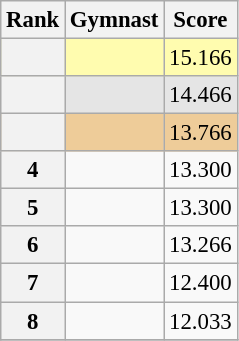<table class="wikitable sortable" style="text-align:center; font-size:95%">
<tr>
<th scope=col>Rank</th>
<th scope=col>Gymnast</th>
<th scope=col>Score</th>
</tr>
<tr bgcolor=fffcaf>
<th scope=row style="text-align:center"></th>
<td align=left></td>
<td>15.166</td>
</tr>
<tr bgcolor=e5e5e5>
<th scope=row style="text-align:center"></th>
<td align=left></td>
<td>14.466</td>
</tr>
<tr bgcolor=eecc99>
<th scope=row style="text-align:center"></th>
<td align=left></td>
<td>13.766</td>
</tr>
<tr>
<th>4</th>
<td align=left></td>
<td>13.300</td>
</tr>
<tr>
<th>5</th>
<td align=left></td>
<td>13.300</td>
</tr>
<tr>
<th>6</th>
<td align=left></td>
<td>13.266</td>
</tr>
<tr>
<th>7</th>
<td align=left></td>
<td>12.400</td>
</tr>
<tr>
<th>8</th>
<td align=left></td>
<td>12.033</td>
</tr>
<tr>
</tr>
</table>
